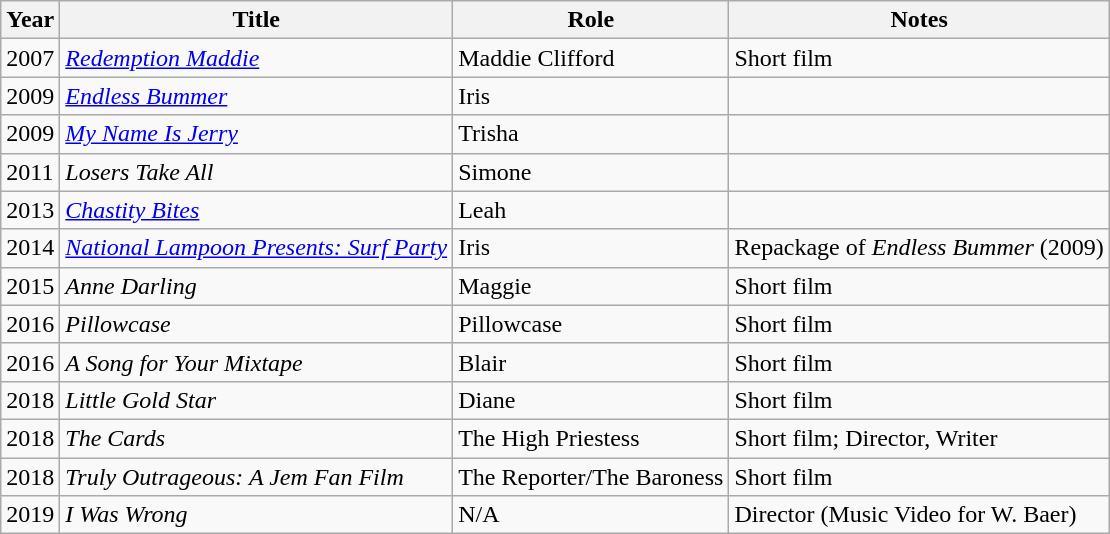<table class="wikitable sortable">
<tr>
<th>Year</th>
<th>Title</th>
<th>Role</th>
<th>Notes</th>
</tr>
<tr>
<td>2007</td>
<td><em><a href='#'>Redemption Maddie</a></em></td>
<td>Maddie Clifford</td>
<td>Short film</td>
</tr>
<tr>
<td>2009</td>
<td><em><a href='#'>Endless Bummer</a></em></td>
<td>Iris</td>
<td></td>
</tr>
<tr>
<td>2009</td>
<td><em><a href='#'>My Name Is Jerry</a></em></td>
<td>Trisha</td>
<td></td>
</tr>
<tr>
<td>2011</td>
<td><em>Losers Take All</em></td>
<td>Simone</td>
<td></td>
</tr>
<tr>
<td>2013</td>
<td><em><a href='#'>Chastity Bites</a></em></td>
<td>Leah</td>
<td></td>
</tr>
<tr>
<td>2014</td>
<td><em><a href='#'>National Lampoon Presents: Surf Party</a></em></td>
<td>Iris</td>
<td>Repackage of <em>Endless Bummer</em> (2009)</td>
</tr>
<tr>
<td>2015</td>
<td><em>Anne Darling</em></td>
<td>Maggie</td>
<td>Short film</td>
</tr>
<tr>
<td>2016</td>
<td><em>Pillowcase</em></td>
<td>Pillowcase</td>
<td>Short film</td>
</tr>
<tr>
<td>2016</td>
<td><em>A Song for Your Mixtape</em></td>
<td>Blair</td>
<td>Short film</td>
</tr>
<tr>
<td>2018</td>
<td><em>Little Gold Star</em></td>
<td>Diane</td>
<td>Short film</td>
</tr>
<tr>
<td>2018</td>
<td><em>The Cards</em></td>
<td>The High Priestess</td>
<td>Short film; Director, Writer</td>
</tr>
<tr>
<td>2018</td>
<td><em>Truly Outrageous: A Jem Fan Film</em></td>
<td>The Reporter/The Baroness</td>
<td>Short film</td>
</tr>
<tr>
<td>2019</td>
<td><em>I Was Wrong</em></td>
<td>N/A</td>
<td>Director (Music Video for W. Baer)</td>
</tr>
</table>
